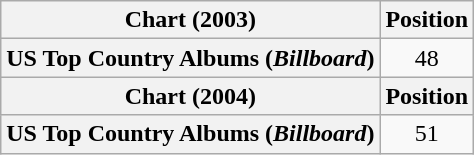<table class="wikitable plainrowheaders" style="text-align:center">
<tr>
<th scope="col">Chart (2003)</th>
<th scope="col">Position</th>
</tr>
<tr>
<th scope="row">US Top Country Albums (<em>Billboard</em>)</th>
<td>48</td>
</tr>
<tr>
<th scope="col">Chart (2004)</th>
<th scope="col">Position</th>
</tr>
<tr>
<th scope="row">US Top Country Albums (<em>Billboard</em>)</th>
<td>51</td>
</tr>
</table>
